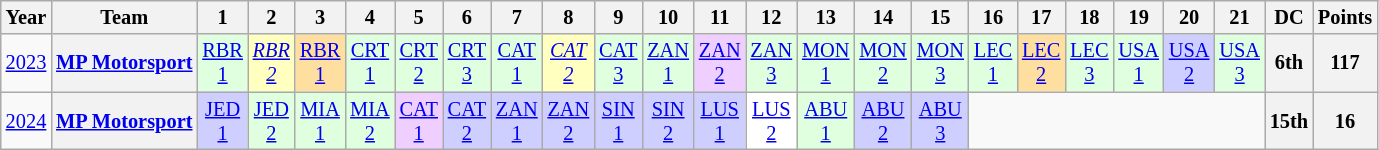<table class="wikitable" style="text-align:center; font-size:85%">
<tr>
<th scope="col">Year</th>
<th scope="col">Team</th>
<th scope="col">1</th>
<th scope="col">2</th>
<th scope="col">3</th>
<th scope="col">4</th>
<th scope="col">5</th>
<th scope="col">6</th>
<th scope="col">7</th>
<th scope="col">8</th>
<th scope="col">9</th>
<th scope="col">10</th>
<th scope="col">11</th>
<th scope="col">12</th>
<th scope="col">13</th>
<th scope="col">14</th>
<th scope="col">15</th>
<th scope="col">16</th>
<th scope="col">17</th>
<th scope="col">18</th>
<th scope="col">19</th>
<th scope="col">20</th>
<th scope="col">21</th>
<th scope="col">DC</th>
<th scope="col">Points</th>
</tr>
<tr>
<td scope="row"><a href='#'>2023</a></td>
<th nowrap><a href='#'>MP Motorsport</a></th>
<td style="background:#DFFFDF;"><a href='#'>RBR<br>1</a><br></td>
<td style="background:#FFFFBF;"><em><a href='#'>RBR<br>2</a></em><br></td>
<td style="background:#FFDF9F;"><a href='#'>RBR<br>1</a><br></td>
<td style="background:#DFFFDF;"><a href='#'>CRT<br>1</a><br></td>
<td style="background:#DFFFDF;"><a href='#'>CRT<br>2</a><br></td>
<td style="background:#DFFFDF;"><a href='#'>CRT<br>3</a><br></td>
<td style="background:#DFFFDF;"><a href='#'>CAT<br>1</a><br></td>
<td style="background:#FFFFBF;"><em><a href='#'>CAT<br>2</a></em><br></td>
<td style="background:#DFFFDF;"><a href='#'>CAT<br>3</a><br></td>
<td style="background:#DFFFDF;"><a href='#'>ZAN<br>1</a><br></td>
<td style="background:#EFCFFF;"><a href='#'>ZAN<br>2</a><br></td>
<td style="background:#DFFFDF;"><a href='#'>ZAN<br>3</a><br></td>
<td style="background:#DFFFDF;"><a href='#'>MON<br>1</a><br></td>
<td style="background:#DFFFDF;"><a href='#'>MON<br>2</a><br></td>
<td style="background:#DFFFDF;"><a href='#'>MON<br>3</a><br></td>
<td style="background:#DFFFDF;"><a href='#'>LEC<br>1</a><br></td>
<td style="background:#FFDF9F;"><a href='#'>LEC<br>2</a><br></td>
<td style="background:#DFFFDF;"><a href='#'>LEC<br>3</a><br></td>
<td style="background:#DFFFDF;"><a href='#'>USA<br>1</a><br></td>
<td style="background:#CFCFFF;"><a href='#'>USA<br>2</a><br></td>
<td style="background:#DFFFDF;"><a href='#'>USA<br>3</a><br></td>
<th>6th</th>
<th>117</th>
</tr>
<tr>
<td scope="row"><a href='#'>2024</a></td>
<th nowrap><a href='#'>MP Motorsport</a></th>
<td style="background:#CFCFFF;"><a href='#'>JED<br>1</a><br></td>
<td style="background:#DFFFDF;"><a href='#'>JED<br>2</a><br></td>
<td style="background:#DFFFDF;"><a href='#'>MIA<br>1</a><br></td>
<td style="background:#DFFFDF;"><a href='#'>MIA<br>2</a><br></td>
<td style="background:#EFCFFF;"><a href='#'>CAT<br>1</a><br></td>
<td style="background:#CFCFFF;"><a href='#'>CAT<br>2</a><br></td>
<td style="background:#CFCFFF;"><a href='#'>ZAN<br>1</a><br></td>
<td style="background:#CFCFFF;"><a href='#'>ZAN<br>2</a><br></td>
<td style="background:#CFCFFF;"><a href='#'>SIN<br>1</a><br></td>
<td style="background:#CFCFFF;"><a href='#'>SIN<br>2</a><br></td>
<td style="background:#CFCFFF;"><a href='#'>LUS<br>1</a><br></td>
<td style="background:#FFFFFF;"><a href='#'>LUS<br>2</a><br></td>
<td style="background:#DFFFDF;"><a href='#'>ABU<br>1</a><br></td>
<td style="background:#CFCFFF;"><a href='#'>ABU<br>2</a><br></td>
<td style="background:#CFCFFF;"><a href='#'>ABU<br>3</a><br></td>
<td colspan=6></td>
<th>15th</th>
<th>16</th>
</tr>
</table>
